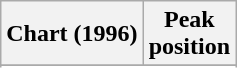<table class="wikitable sortable plainrowheaders">
<tr>
<th>Chart (1996)</th>
<th>Peak<br>position</th>
</tr>
<tr>
</tr>
<tr>
</tr>
<tr>
</tr>
<tr>
</tr>
<tr>
</tr>
<tr>
</tr>
<tr>
</tr>
<tr>
</tr>
</table>
